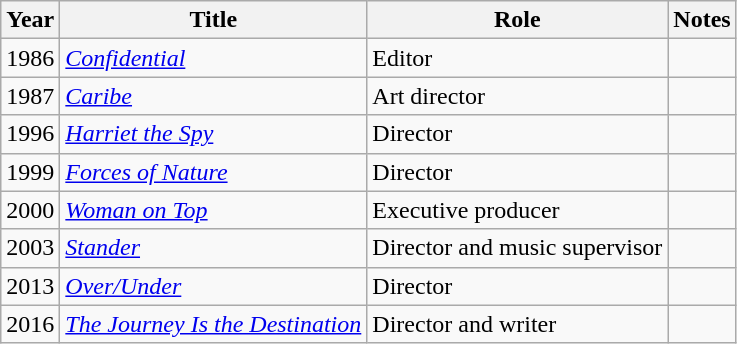<table class="wikitable sortable">
<tr>
<th>Year</th>
<th>Title</th>
<th>Role</th>
<th>Notes</th>
</tr>
<tr>
<td>1986</td>
<td><em><a href='#'>Confidential</a></em></td>
<td>Editor</td>
<td></td>
</tr>
<tr>
<td>1987</td>
<td><em><a href='#'>Caribe</a></em></td>
<td>Art director</td>
<td></td>
</tr>
<tr>
<td>1996</td>
<td><em><a href='#'>Harriet the Spy</a></em></td>
<td>Director</td>
<td></td>
</tr>
<tr>
<td>1999</td>
<td><em><a href='#'>Forces of Nature</a></em></td>
<td>Director</td>
<td></td>
</tr>
<tr>
<td>2000</td>
<td><em><a href='#'>Woman on Top</a></em></td>
<td>Executive producer</td>
<td></td>
</tr>
<tr>
<td>2003</td>
<td><em><a href='#'>Stander</a></em></td>
<td>Director and music supervisor</td>
<td></td>
</tr>
<tr>
<td>2013</td>
<td><em><a href='#'>Over/Under</a></em></td>
<td>Director</td>
<td></td>
</tr>
<tr>
<td>2016</td>
<td><em><a href='#'>The Journey Is the Destination</a></em></td>
<td>Director and writer</td>
<td></td>
</tr>
</table>
